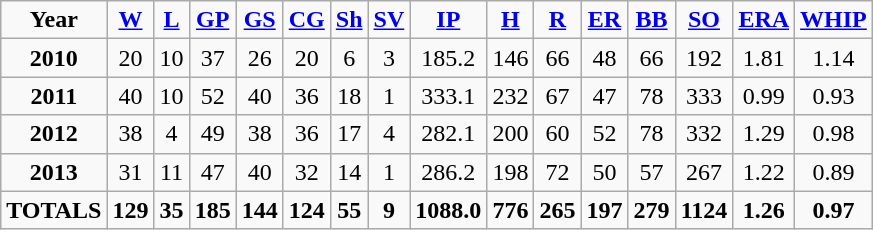<table class="wikitable">
<tr align=center>
<td><strong>Year</strong></td>
<td><strong><a href='#'>W</a></strong></td>
<td><strong><a href='#'>L</a></strong></td>
<td><strong><a href='#'>GP</a></strong></td>
<td><strong><a href='#'>GS</a></strong></td>
<td><strong><a href='#'>CG</a></strong></td>
<td><strong><a href='#'>Sh</a></strong></td>
<td><strong><a href='#'>SV</a></strong></td>
<td><strong><a href='#'>IP</a></strong></td>
<td><strong><a href='#'>H</a></strong></td>
<td><strong><a href='#'>R</a></strong></td>
<td><strong><a href='#'>ER</a></strong></td>
<td><strong><a href='#'>BB</a></strong></td>
<td><strong><a href='#'>SO</a></strong></td>
<td><strong><a href='#'>ERA</a></strong></td>
<td><strong><a href='#'>WHIP</a></strong></td>
</tr>
<tr align=center>
<td><strong>2010</strong></td>
<td>20</td>
<td>10</td>
<td>37</td>
<td>26</td>
<td>20</td>
<td>6</td>
<td>3</td>
<td>185.2</td>
<td>146</td>
<td>66</td>
<td>48</td>
<td>66</td>
<td>192</td>
<td>1.81</td>
<td>1.14</td>
</tr>
<tr align=center>
<td><strong>2011</strong></td>
<td>40</td>
<td>10</td>
<td>52</td>
<td>40</td>
<td>36</td>
<td>18</td>
<td>1</td>
<td>333.1</td>
<td>232</td>
<td>67</td>
<td>47</td>
<td>78</td>
<td>333</td>
<td>0.99</td>
<td>0.93</td>
</tr>
<tr align=center>
<td><strong>2012</strong></td>
<td>38</td>
<td>4</td>
<td>49</td>
<td>38</td>
<td>36</td>
<td>17</td>
<td>4</td>
<td>282.1</td>
<td>200</td>
<td>60</td>
<td>52</td>
<td>78</td>
<td>332</td>
<td>1.29</td>
<td>0.98</td>
</tr>
<tr align=center>
<td><strong>2013</strong></td>
<td>31</td>
<td>11</td>
<td>47</td>
<td>40</td>
<td>32</td>
<td>14</td>
<td>1</td>
<td>286.2</td>
<td>198</td>
<td>72</td>
<td>50</td>
<td>57</td>
<td>267</td>
<td>1.22</td>
<td>0.89</td>
</tr>
<tr align=center>
<td><strong>TOTALS</strong></td>
<td><strong>129</strong></td>
<td><strong>35</strong></td>
<td><strong>185</strong></td>
<td><strong>144</strong></td>
<td><strong>124</strong></td>
<td><strong>55</strong></td>
<td><strong>9</strong></td>
<td><strong>1088.0</strong></td>
<td><strong>776</strong></td>
<td><strong>265</strong></td>
<td><strong>197</strong></td>
<td><strong>279</strong></td>
<td><strong>1124</strong></td>
<td><strong>1.26</strong></td>
<td><strong>0.97</strong></td>
</tr>
</table>
